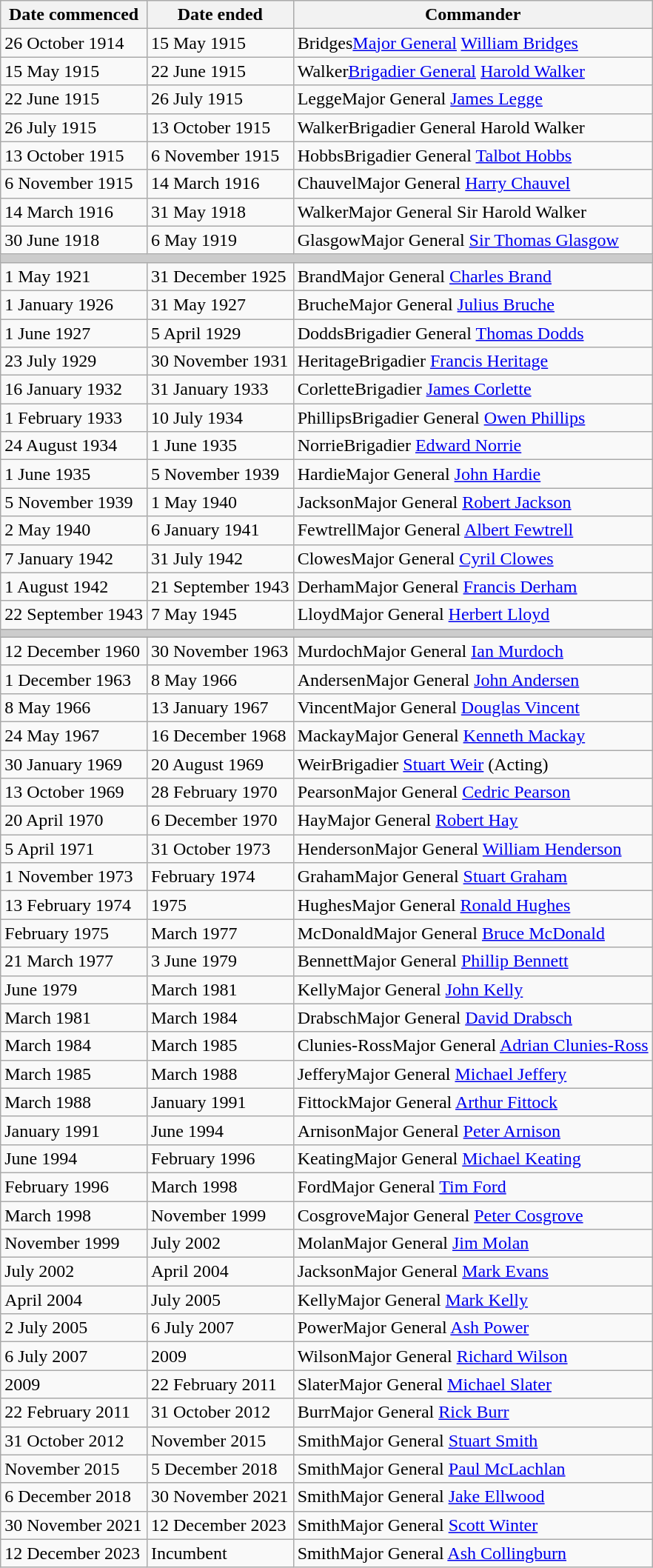<table class="wikitable sortable">
<tr>
<th>Date commenced</th>
<th>Date ended</th>
<th>Commander</th>
</tr>
<tr>
<td>26 October 1914</td>
<td>15 May 1915</td>
<td><span>Bridges</span><a href='#'>Major General</a> <a href='#'>William Bridges</a> </td>
</tr>
<tr>
<td>15 May 1915</td>
<td>22 June 1915</td>
<td><span>Walker</span><a href='#'>Brigadier General</a> <a href='#'>Harold Walker</a> </td>
</tr>
<tr>
<td>22 June 1915</td>
<td>26 July 1915</td>
<td><span>Legge</span>Major General <a href='#'>James Legge</a> </td>
</tr>
<tr>
<td>26 July 1915</td>
<td>13 October 1915</td>
<td><span>Walker</span>Brigadier General Harold Walker </td>
</tr>
<tr>
<td>13 October 1915</td>
<td>6 November 1915</td>
<td><span>Hobbs</span>Brigadier General <a href='#'>Talbot Hobbs</a></td>
</tr>
<tr>
<td>6 November 1915</td>
<td>14 March 1916</td>
<td><span>Chauvel</span>Major General <a href='#'>Harry Chauvel</a> </td>
</tr>
<tr>
<td>14 March 1916</td>
<td>31 May 1918</td>
<td><span>Walker</span>Major General Sir Harold Walker </td>
</tr>
<tr>
<td>30 June 1918</td>
<td>6 May 1919</td>
<td><span>Glasgow</span>Major General <a href='#'>Sir Thomas Glasgow</a> </td>
</tr>
<tr>
<th colspan=3 style="background: #cccccc;"></th>
</tr>
<tr>
<td>1 May 1921</td>
<td>31 December 1925</td>
<td><span>Brand</span>Major General <a href='#'>Charles Brand</a> </td>
</tr>
<tr>
<td>1 January 1926</td>
<td>31 May 1927</td>
<td><span>Bruche</span>Major General <a href='#'>Julius Bruche</a> </td>
</tr>
<tr>
<td>1 June 1927</td>
<td>5 April 1929</td>
<td><span>Dodds</span>Brigadier General <a href='#'>Thomas Dodds</a> </td>
</tr>
<tr>
<td>23 July 1929</td>
<td>30 November 1931</td>
<td><span>Heritage</span>Brigadier <a href='#'>Francis Heritage</a> </td>
</tr>
<tr>
<td>16 January 1932</td>
<td>31 January 1933</td>
<td><span>Corlette</span>Brigadier <a href='#'>James Corlette</a> </td>
</tr>
<tr>
<td>1 February 1933</td>
<td>10 July 1934</td>
<td><span>Phillips</span>Brigadier General <a href='#'>Owen Phillips</a> </td>
</tr>
<tr>
<td>24 August 1934</td>
<td>1 June 1935</td>
<td><span>Norrie</span>Brigadier <a href='#'>Edward Norrie</a> </td>
</tr>
<tr>
<td>1 June 1935</td>
<td>5 November 1939</td>
<td><span>Hardie</span>Major General <a href='#'>John Hardie</a> </td>
</tr>
<tr>
<td>5 November 1939</td>
<td>1 May 1940</td>
<td><span>Jackson</span>Major General <a href='#'>Robert Jackson</a> </td>
</tr>
<tr>
<td>2 May 1940</td>
<td>6 January 1941</td>
<td><span>Fewtrell</span>Major General <a href='#'>Albert Fewtrell</a> </td>
</tr>
<tr>
<td>7 January 1942</td>
<td>31 July 1942</td>
<td><span>Clowes</span>Major General <a href='#'>Cyril Clowes</a> </td>
</tr>
<tr>
<td>1 August 1942</td>
<td>21 September 1943</td>
<td><span>Derham</span>Major General <a href='#'>Francis Derham</a> </td>
</tr>
<tr>
<td>22 September 1943</td>
<td>7 May 1945</td>
<td><span>Lloyd</span>Major General <a href='#'>Herbert Lloyd</a> </td>
</tr>
<tr>
<th colspan=3 style="background: #cccccc;"></th>
</tr>
<tr>
<td>12 December 1960</td>
<td>30 November 1963</td>
<td><span>Murdoch</span>Major General <a href='#'>Ian Murdoch</a> </td>
</tr>
<tr>
<td>1 December 1963</td>
<td>8 May 1966</td>
<td><span>Andersen</span>Major General <a href='#'>John Andersen</a> </td>
</tr>
<tr>
<td>8 May 1966</td>
<td>13 January 1967</td>
<td><span>Vincent</span>Major General <a href='#'>Douglas Vincent</a> </td>
</tr>
<tr>
<td>24 May 1967</td>
<td>16 December 1968</td>
<td><span>Mackay</span>Major General <a href='#'>Kenneth Mackay</a> </td>
</tr>
<tr>
<td>30 January 1969</td>
<td>20 August 1969</td>
<td><span>Weir</span>Brigadier <a href='#'>Stuart Weir</a>  (Acting)</td>
</tr>
<tr>
<td>13 October 1969</td>
<td>28 February 1970</td>
<td><span>Pearson</span>Major General <a href='#'>Cedric Pearson</a> </td>
</tr>
<tr>
<td>20 April 1970</td>
<td>6 December 1970</td>
<td><span>Hay</span>Major General <a href='#'>Robert Hay</a> </td>
</tr>
<tr>
<td>5 April 1971</td>
<td>31 October 1973</td>
<td><span>Henderson</span>Major General <a href='#'>William Henderson</a> </td>
</tr>
<tr>
<td>1 November 1973</td>
<td>February 1974</td>
<td><span>Graham</span>Major General <a href='#'>Stuart Graham</a> </td>
</tr>
<tr>
<td>13 February 1974</td>
<td>1975</td>
<td><span>Hughes</span>Major General <a href='#'>Ronald Hughes</a> </td>
</tr>
<tr>
<td>February 1975</td>
<td>March 1977</td>
<td><span>McDonald</span>Major General <a href='#'>Bruce McDonald</a> </td>
</tr>
<tr>
<td>21 March 1977</td>
<td>3 June 1979</td>
<td><span>Bennett</span>Major General <a href='#'>Phillip Bennett</a> </td>
</tr>
<tr>
<td>June 1979</td>
<td>March 1981</td>
<td><span>Kelly</span>Major General <a href='#'>John Kelly</a> </td>
</tr>
<tr>
<td>March 1981</td>
<td>March 1984</td>
<td><span>Drabsch</span>Major General <a href='#'>David Drabsch</a> </td>
</tr>
<tr>
<td>March 1984</td>
<td>March 1985</td>
<td><span>Clunies-Ross</span>Major General <a href='#'>Adrian Clunies-Ross</a> </td>
</tr>
<tr>
<td>March 1985</td>
<td>March 1988</td>
<td><span>Jeffery</span>Major General <a href='#'>Michael Jeffery</a> </td>
</tr>
<tr>
<td>March 1988</td>
<td>January 1991</td>
<td><span>Fittock</span>Major General <a href='#'>Arthur Fittock</a> </td>
</tr>
<tr>
<td>January 1991</td>
<td>June 1994</td>
<td><span>Arnison</span>Major General <a href='#'>Peter Arnison</a> </td>
</tr>
<tr>
<td>June 1994</td>
<td>February 1996</td>
<td><span>Keating</span>Major General <a href='#'>Michael Keating</a> </td>
</tr>
<tr>
<td>February 1996</td>
<td>March 1998</td>
<td><span>Ford</span>Major General <a href='#'>Tim Ford</a></td>
</tr>
<tr>
<td>March 1998</td>
<td>November 1999</td>
<td><span>Cosgrove</span>Major General <a href='#'>Peter Cosgrove</a> </td>
</tr>
<tr>
<td>November 1999</td>
<td>July 2002</td>
<td><span>Molan</span>Major General <a href='#'>Jim Molan</a> </td>
</tr>
<tr>
<td>July 2002</td>
<td>April 2004</td>
<td><span>Jackson</span>Major General <a href='#'>Mark Evans</a> </td>
</tr>
<tr>
<td>April 2004</td>
<td>July 2005</td>
<td><span>Kelly</span>Major General <a href='#'>Mark Kelly</a> </td>
</tr>
<tr>
<td>2 July 2005</td>
<td>6 July 2007</td>
<td><span>Power</span>Major General <a href='#'>Ash Power</a> </td>
</tr>
<tr>
<td>6 July 2007</td>
<td>2009</td>
<td><span>Wilson</span>Major General <a href='#'>Richard Wilson</a> </td>
</tr>
<tr>
<td>2009</td>
<td>22 February 2011</td>
<td><span>Slater</span>Major General <a href='#'>Michael Slater</a> </td>
</tr>
<tr>
<td>22 February 2011</td>
<td>31 October 2012</td>
<td><span>Burr</span>Major General <a href='#'>Rick Burr</a> </td>
</tr>
<tr>
<td>31 October 2012</td>
<td>November 2015</td>
<td><span>Smith</span>Major General <a href='#'>Stuart Smith</a> </td>
</tr>
<tr>
<td>November 2015</td>
<td>5 December 2018</td>
<td><span>Smith</span>Major General <a href='#'>Paul McLachlan</a> </td>
</tr>
<tr>
<td>6 December 2018</td>
<td>30 November 2021</td>
<td><span>Smith</span>Major General <a href='#'>Jake Ellwood</a> </td>
</tr>
<tr>
<td>30 November 2021</td>
<td>12 December 2023</td>
<td><span>Smith</span>Major General <a href='#'>Scott Winter</a> </td>
</tr>
<tr>
<td>12 December 2023</td>
<td>Incumbent</td>
<td><span>Smith</span>Major General <a href='#'>Ash Collingburn</a> </td>
</tr>
</table>
